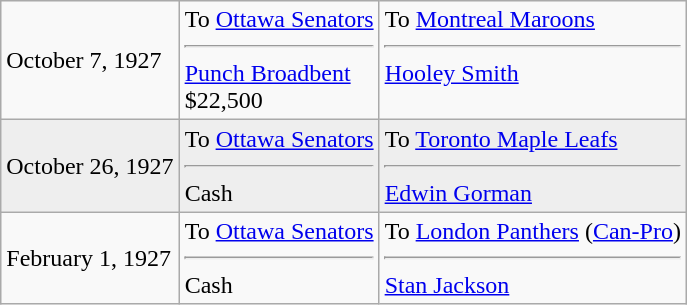<table class="wikitable">
<tr>
<td>October 7, 1927</td>
<td valign="top">To <a href='#'>Ottawa Senators</a><hr><a href='#'>Punch Broadbent</a><br>$22,500</td>
<td valign="top">To <a href='#'>Montreal Maroons</a><hr><a href='#'>Hooley Smith</a></td>
</tr>
<tr style="background:#eee;">
<td>October 26, 1927</td>
<td valign="top">To <a href='#'>Ottawa Senators</a><hr>Cash</td>
<td valign="top">To <a href='#'>Toronto Maple Leafs</a><hr><a href='#'>Edwin Gorman</a></td>
</tr>
<tr>
<td>February 1, 1927</td>
<td valign="top">To <a href='#'>Ottawa Senators</a><hr>Cash</td>
<td valign="top">To <a href='#'>London Panthers</a> (<a href='#'>Can-Pro</a>)<hr><a href='#'>Stan Jackson</a></td>
</tr>
</table>
